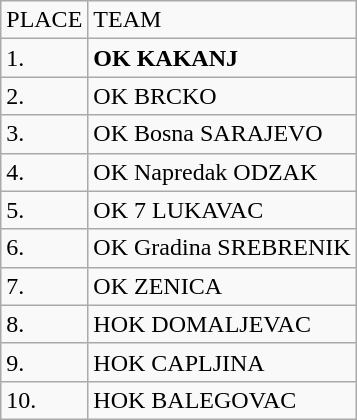<table class="wikitable">
<tr>
<td>PLACE</td>
<td>TEAM</td>
</tr>
<tr>
<td>1.</td>
<td><strong>OK KAKANJ</strong></td>
</tr>
<tr>
<td>2.</td>
<td>OK BRCKO</td>
</tr>
<tr>
<td>3.</td>
<td>OK Bosna SARAJEVO</td>
</tr>
<tr>
<td>4.</td>
<td>OK Napredak ODZAK</td>
</tr>
<tr>
<td>5.</td>
<td>OK 7 LUKAVAC</td>
</tr>
<tr>
<td>6.</td>
<td>OK Gradina SREBRENIK</td>
</tr>
<tr>
<td>7.</td>
<td>OK ZENICA</td>
</tr>
<tr>
<td>8.</td>
<td>HOK DOMALJEVAC</td>
</tr>
<tr>
<td>9.</td>
<td>HOK CAPLJINA</td>
</tr>
<tr>
<td>10.</td>
<td>HOK BALEGOVAC</td>
</tr>
</table>
